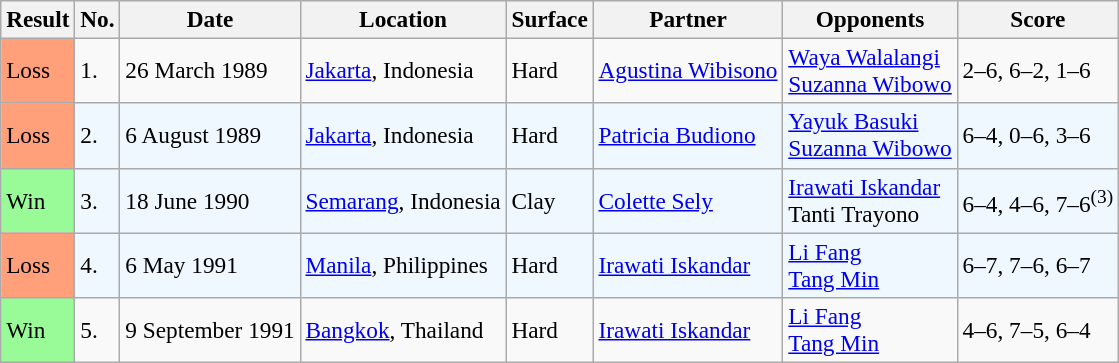<table class="sortable wikitable" style="font-size:97%;">
<tr>
<th>Result</th>
<th>No.</th>
<th>Date</th>
<th>Location</th>
<th>Surface</th>
<th>Partner</th>
<th>Opponents</th>
<th>Score</th>
</tr>
<tr>
<td style="background:#ffa07a;">Loss</td>
<td>1.</td>
<td>26 March 1989</td>
<td><a href='#'>Jakarta</a>, Indonesia</td>
<td>Hard</td>
<td> <a href='#'>Agustina Wibisono</a></td>
<td> <a href='#'>Waya Walalangi</a> <br>  <a href='#'>Suzanna Wibowo</a></td>
<td>2–6, 6–2, 1–6</td>
</tr>
<tr style="background:#f0f8ff;">
<td style="background:#ffa07a;">Loss</td>
<td>2.</td>
<td>6 August 1989</td>
<td><a href='#'>Jakarta</a>, Indonesia</td>
<td>Hard</td>
<td> <a href='#'>Patricia Budiono</a></td>
<td> <a href='#'>Yayuk Basuki</a> <br>  <a href='#'>Suzanna Wibowo</a></td>
<td>6–4, 0–6, 3–6</td>
</tr>
<tr style="background:#f0f8ff;">
<td style="background:#98fb98;">Win</td>
<td>3.</td>
<td>18 June 1990</td>
<td><a href='#'>Semarang</a>, Indonesia</td>
<td>Clay</td>
<td> <a href='#'>Colette Sely</a></td>
<td> <a href='#'>Irawati Iskandar</a> <br>  Tanti Trayono</td>
<td>6–4, 4–6, 7–6<sup>(3)</sup></td>
</tr>
<tr style="background:#f0f8ff;">
<td style="background:#ffa07a;">Loss</td>
<td>4.</td>
<td>6 May 1991</td>
<td><a href='#'>Manila</a>, Philippines</td>
<td>Hard</td>
<td> <a href='#'>Irawati Iskandar</a></td>
<td> <a href='#'>Li Fang</a> <br>  <a href='#'>Tang Min</a></td>
<td>6–7, 7–6, 6–7</td>
</tr>
<tr>
<td style="background:#98fb98;">Win</td>
<td>5.</td>
<td>9 September 1991</td>
<td><a href='#'>Bangkok</a>, Thailand</td>
<td>Hard</td>
<td> <a href='#'>Irawati Iskandar</a></td>
<td> <a href='#'>Li Fang</a> <br>  <a href='#'>Tang Min</a></td>
<td>4–6, 7–5, 6–4</td>
</tr>
</table>
